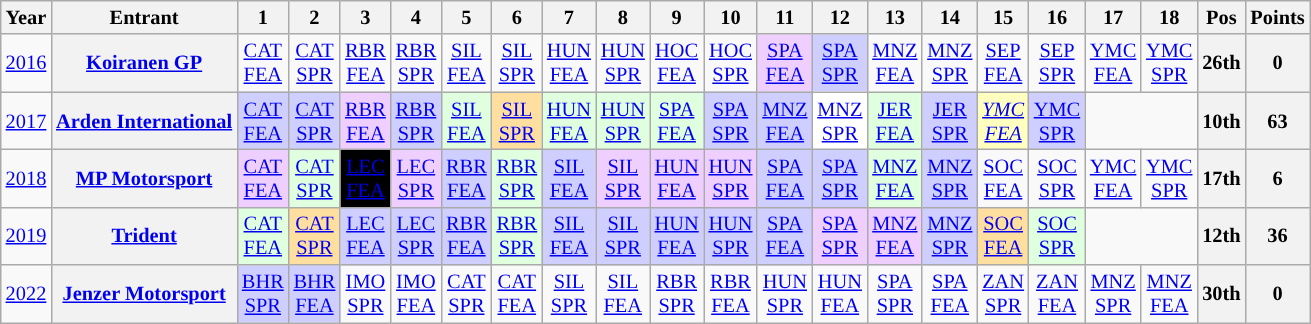<table class="wikitable" style="text-align:center; font-size:85%">
<tr>
<th>Year</th>
<th>Entrant</th>
<th>1</th>
<th>2</th>
<th>3</th>
<th>4</th>
<th>5</th>
<th>6</th>
<th>7</th>
<th>8</th>
<th>9</th>
<th>10</th>
<th>11</th>
<th>12</th>
<th>13</th>
<th>14</th>
<th>15</th>
<th>16</th>
<th>17</th>
<th>18</th>
<th>Pos</th>
<th>Points</th>
</tr>
<tr>
<td><a href='#'>2016</a></td>
<th nowrap><a href='#'>Koiranen GP</a></th>
<td><a href='#'>CAT<br>FEA</a></td>
<td><a href='#'>CAT<br>SPR</a></td>
<td><a href='#'>RBR<br>FEA</a></td>
<td><a href='#'>RBR<br>SPR</a></td>
<td><a href='#'>SIL<br>FEA</a></td>
<td><a href='#'>SIL<br>SPR</a></td>
<td><a href='#'>HUN<br>FEA</a></td>
<td><a href='#'>HUN<br>SPR</a></td>
<td><a href='#'>HOC<br>FEA</a></td>
<td><a href='#'>HOC<br>SPR</a></td>
<td style="background:#EFCFFF;"><a href='#'>SPA<br>FEA</a><br></td>
<td style="background:#CFCFFF;"><a href='#'>SPA<br>SPR</a><br></td>
<td><a href='#'>MNZ<br>FEA</a></td>
<td><a href='#'>MNZ<br>SPR</a></td>
<td><a href='#'>SEP<br>FEA</a></td>
<td><a href='#'>SEP<br>SPR</a></td>
<td><a href='#'>YMC<br>FEA</a></td>
<td><a href='#'>YMC<br>SPR</a></td>
<th>26th</th>
<th>0</th>
</tr>
<tr>
<td><a href='#'>2017</a></td>
<th nowrap><a href='#'>Arden International</a></th>
<td style="background:#CFCFFF;"><a href='#'>CAT<br>FEA</a><br></td>
<td style="background:#CFCFFF;"><a href='#'>CAT<br>SPR</a><br></td>
<td style="background:#EFCFFF;"><a href='#'>RBR<br>FEA</a><br></td>
<td style="background:#CFCFFF;"><a href='#'>RBR<br>SPR</a><br></td>
<td style="background:#DFFFDF;"><a href='#'>SIL<br>FEA</a><br></td>
<td style="background:#FFDF9F;"><a href='#'>SIL<br>SPR</a><br></td>
<td style="background:#DFFFDF;"><a href='#'>HUN<br>FEA</a><br></td>
<td style="background:#DFFFDF;"><a href='#'>HUN<br>SPR</a><br></td>
<td style="background:#DFFFDF;"><a href='#'>SPA<br>FEA</a><br></td>
<td style="background:#CFCFFF;"><a href='#'>SPA<br>SPR</a><br></td>
<td style="background:#CFCFFF;"><a href='#'>MNZ<br>FEA</a><br></td>
<td style="background:#FFFFFF;"><a href='#'>MNZ<br>SPR</a><br></td>
<td style="background:#DFFFDF;"><a href='#'>JER<br>FEA</a><br></td>
<td style="background:#CFCFFF;"><a href='#'>JER<br>SPR</a><br></td>
<td style="background:#FFFFBF;"><em><a href='#'>YMC<br>FEA</a></em><br></td>
<td style="background:#CFCFFF;"><a href='#'>YMC<br>SPR</a><br></td>
<td colspan=2></td>
<th>10th</th>
<th>63</th>
</tr>
<tr>
<td><a href='#'>2018</a></td>
<th nowrap><a href='#'>MP Motorsport</a></th>
<td style="background:#EFCFFF;"><a href='#'>CAT<br>FEA</a><br></td>
<td style="background:#DFFFDF;"><a href='#'>CAT<br>SPR</a><br></td>
<td style="background-color:#000000;color:white"><a href='#'><span>LEC<br>FEA</span></a><br></td>
<td style="background:#EFCFFF;"><a href='#'>LEC<br>SPR</a><br></td>
<td style="background:#CFCFFF;"><a href='#'>RBR<br>FEA</a><br></td>
<td style="background:#DFFFDF;"><a href='#'>RBR<br>SPR</a><br></td>
<td style="background:#CFCFFF;"><a href='#'>SIL<br>FEA</a><br></td>
<td style="background:#EFCFFF;"><a href='#'>SIL<br>SPR</a><br></td>
<td style="background:#EFCFFF;"><a href='#'>HUN<br>FEA</a><br></td>
<td style="background:#EFCFFF;"><a href='#'>HUN<br>SPR</a><br></td>
<td style="background:#CFCFFF;"><a href='#'>SPA<br>FEA</a><br></td>
<td style="background:#CFCFFF;"><a href='#'>SPA<br>SPR</a><br></td>
<td style="background:#DFFFDF;"><a href='#'>MNZ<br>FEA</a><br></td>
<td style="background:#CFCFFF;"><a href='#'>MNZ<br>SPR</a><br></td>
<td><a href='#'>SOC<br>FEA</a></td>
<td><a href='#'>SOC<br>SPR</a></td>
<td><a href='#'>YMC<br>FEA</a></td>
<td><a href='#'>YMC<br>SPR</a></td>
<th>17th</th>
<th>6</th>
</tr>
<tr>
<td><a href='#'>2019</a></td>
<th nowrap><a href='#'>Trident</a></th>
<td style="background:#DFFFDF;"><a href='#'>CAT<br>FEA</a><br></td>
<td style="background:#FFDF9F;"><a href='#'>CAT<br>SPR</a><br></td>
<td style="background:#CFCFFF;"><a href='#'>LEC<br>FEA</a><br></td>
<td style="background:#CFCFFF;"><a href='#'>LEC<br>SPR</a><br></td>
<td style="background:#CFCFFF;"><a href='#'>RBR<br>FEA</a><br></td>
<td style="background:#DFFFDF;"><a href='#'>RBR<br>SPR</a><br></td>
<td style="background:#CFCFFF;"><a href='#'>SIL<br>FEA</a><br></td>
<td style="background:#CFCFFF;"><a href='#'>SIL<br>SPR</a><br></td>
<td style="background:#CFCFFF;"><a href='#'>HUN<br>FEA</a><br></td>
<td style="background:#CFCFFF;"><a href='#'>HUN<br>SPR</a><br></td>
<td style="background:#CFCFFF;"><a href='#'>SPA<br>FEA</a><br></td>
<td style="background:#EFCFFF;"><a href='#'>SPA<br>SPR</a><br></td>
<td style="background:#EFCFFF;"><a href='#'>MNZ<br>FEA</a><br></td>
<td style="background:#CFCFFF;"><a href='#'>MNZ<br>SPR</a><br></td>
<td style="background:#FFDF9F;"><a href='#'>SOC<br>FEA</a><br></td>
<td style="background:#DFFFDF;"><a href='#'>SOC<br>SPR</a><br></td>
<td colspan=2></td>
<th>12th</th>
<th>36</th>
</tr>
<tr>
<td><a href='#'>2022</a></td>
<th nowrap><a href='#'>Jenzer Motorsport</a></th>
<td style="background:#cfcfff;#"><a href='#'>BHR<br>SPR</a><br></td>
<td style="background:#cfcfff;#"><a href='#'>BHR<br>FEA</a><br></td>
<td style="background:#;#"><a href='#'>IMO<br>SPR</a></td>
<td style="background:#;#"><a href='#'>IMO<br>FEA</a></td>
<td style="background:#;#"><a href='#'>CAT<br>SPR</a></td>
<td style="background:#;#"><a href='#'>CAT<br>FEA</a></td>
<td style="background:#;#"><a href='#'>SIL<br>SPR</a></td>
<td style="background:#;#"><a href='#'>SIL<br>FEA</a></td>
<td style="background:#;#"><a href='#'>RBR<br>SPR</a></td>
<td style="background:#;#"><a href='#'>RBR<br>FEA</a></td>
<td style="background:#;#"><a href='#'>HUN<br>SPR</a></td>
<td style="background:#;#"><a href='#'>HUN<br>FEA</a></td>
<td style="background:#;#"><a href='#'>SPA<br>SPR</a></td>
<td style="background:#;#"><a href='#'>SPA<br>FEA</a></td>
<td style="background:#;#"><a href='#'>ZAN<br>SPR</a></td>
<td style="background:#;#"><a href='#'>ZAN<br>FEA</a></td>
<td style="background:#;#"><a href='#'>MNZ<br>SPR</a></td>
<td style="background:#;#"><a href='#'>MNZ<br>FEA</a></td>
<th>30th</th>
<th>0</th>
</tr>
</table>
